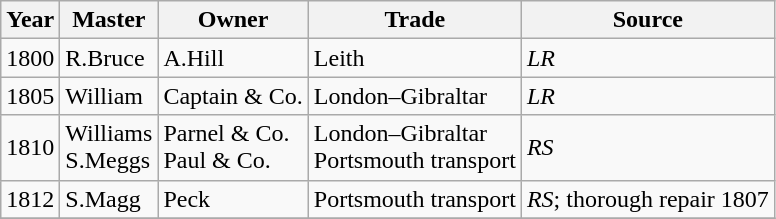<table class="sortable wikitable">
<tr>
<th>Year</th>
<th>Master</th>
<th>Owner</th>
<th>Trade</th>
<th>Source</th>
</tr>
<tr>
<td>1800</td>
<td>R.Bruce</td>
<td>A.Hill</td>
<td>Leith</td>
<td><em>LR</em></td>
</tr>
<tr>
<td>1805</td>
<td>William</td>
<td>Captain & Co.</td>
<td>London–Gibraltar</td>
<td><em>LR</em></td>
</tr>
<tr>
<td>1810</td>
<td>Williams<br>S.Meggs</td>
<td>Parnel & Co.<br>Paul & Co.</td>
<td>London–Gibraltar<br>Portsmouth transport</td>
<td><em>RS</em></td>
</tr>
<tr>
<td>1812</td>
<td>S.Magg</td>
<td>Peck</td>
<td>Portsmouth transport</td>
<td><em>RS</em>; thorough repair 1807</td>
</tr>
<tr>
</tr>
</table>
